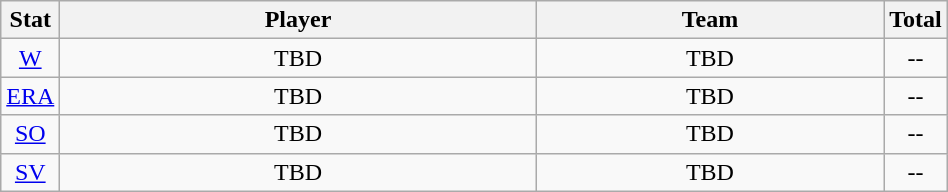<table class="wikitable"  style="width:50%; text-align:center;">
<tr>
<th style="width:5%;">Stat</th>
<th style="width:55%;">Player</th>
<th style="width:55%;">Team</th>
<th style="width:5%;">Total</th>
</tr>
<tr>
<td><a href='#'>W</a></td>
<td>TBD</td>
<td>TBD</td>
<td>--</td>
</tr>
<tr>
<td><a href='#'>ERA</a></td>
<td>TBD</td>
<td>TBD</td>
<td>--</td>
</tr>
<tr>
<td><a href='#'>SO</a></td>
<td>TBD</td>
<td>TBD</td>
<td>--</td>
</tr>
<tr>
<td><a href='#'>SV</a></td>
<td>TBD</td>
<td>TBD</td>
<td>--</td>
</tr>
</table>
